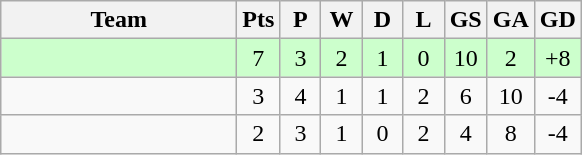<table class="wikitable" style="text-align: center;">
<tr>
<th width="150">Team</th>
<th width="20">Pts</th>
<th width="20">P</th>
<th width="20">W</th>
<th width="20">D</th>
<th width="20">L</th>
<th width="20">GS</th>
<th width="20">GA</th>
<th width="20">GD</th>
</tr>
<tr bgcolor=ccffcc>
<td></td>
<td>7</td>
<td>3</td>
<td>2</td>
<td>1</td>
<td>0</td>
<td>10</td>
<td>2</td>
<td>+8</td>
</tr>
<tr>
<td></td>
<td>3</td>
<td>4</td>
<td>1</td>
<td>1</td>
<td>2</td>
<td>6</td>
<td>10</td>
<td>-4</td>
</tr>
<tr>
<td></td>
<td>2</td>
<td>3</td>
<td>1</td>
<td>0</td>
<td>2</td>
<td>4</td>
<td>8</td>
<td>-4</td>
</tr>
</table>
